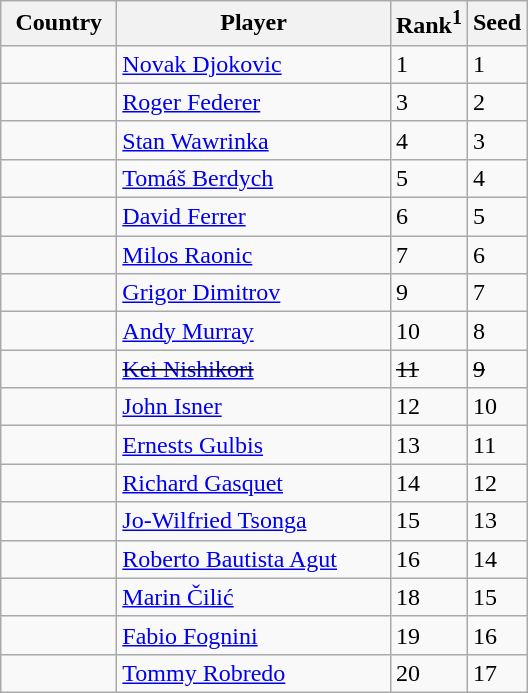<table class="sortable wikitable">
<tr>
<th width="70">Country</th>
<th width="175">Player</th>
<th>Rank<sup>1</sup></th>
<th>Seed</th>
</tr>
<tr>
<td></td>
<td><a href='#'>Novak Djokovic</a></td>
<td>1</td>
<td>1</td>
</tr>
<tr>
<td></td>
<td><a href='#'>Roger Federer</a></td>
<td>3</td>
<td>2</td>
</tr>
<tr>
<td></td>
<td><a href='#'>Stan Wawrinka</a></td>
<td>4</td>
<td>3</td>
</tr>
<tr>
<td></td>
<td><a href='#'>Tomáš Berdych</a></td>
<td>5</td>
<td>4</td>
</tr>
<tr>
<td></td>
<td><a href='#'>David Ferrer</a></td>
<td>6</td>
<td>5</td>
</tr>
<tr>
<td></td>
<td><a href='#'>Milos Raonic</a></td>
<td>7</td>
<td>6</td>
</tr>
<tr>
<td></td>
<td><a href='#'>Grigor Dimitrov</a></td>
<td>9</td>
<td>7</td>
</tr>
<tr>
<td></td>
<td><a href='#'>Andy Murray</a></td>
<td>10</td>
<td>8</td>
</tr>
<tr>
<td><s></s></td>
<td><s><a href='#'>Kei Nishikori</a></s></td>
<td><s>11</s></td>
<td><s>9</s></td>
</tr>
<tr>
<td></td>
<td><a href='#'>John Isner</a></td>
<td>12</td>
<td>10</td>
</tr>
<tr>
<td></td>
<td><a href='#'>Ernests Gulbis</a></td>
<td>13</td>
<td>11</td>
</tr>
<tr>
<td></td>
<td><a href='#'>Richard Gasquet</a></td>
<td>14</td>
<td>12</td>
</tr>
<tr>
<td></td>
<td><a href='#'>Jo-Wilfried Tsonga</a></td>
<td>15</td>
<td>13</td>
</tr>
<tr>
<td></td>
<td><a href='#'>Roberto Bautista Agut</a></td>
<td>16</td>
<td>14</td>
</tr>
<tr>
<td></td>
<td><a href='#'>Marin Čilić</a></td>
<td>18</td>
<td>15</td>
</tr>
<tr>
<td></td>
<td><a href='#'>Fabio Fognini</a></td>
<td>19</td>
<td>16</td>
</tr>
<tr>
<td></td>
<td><a href='#'>Tommy Robredo</a></td>
<td>20</td>
<td>17</td>
</tr>
</table>
